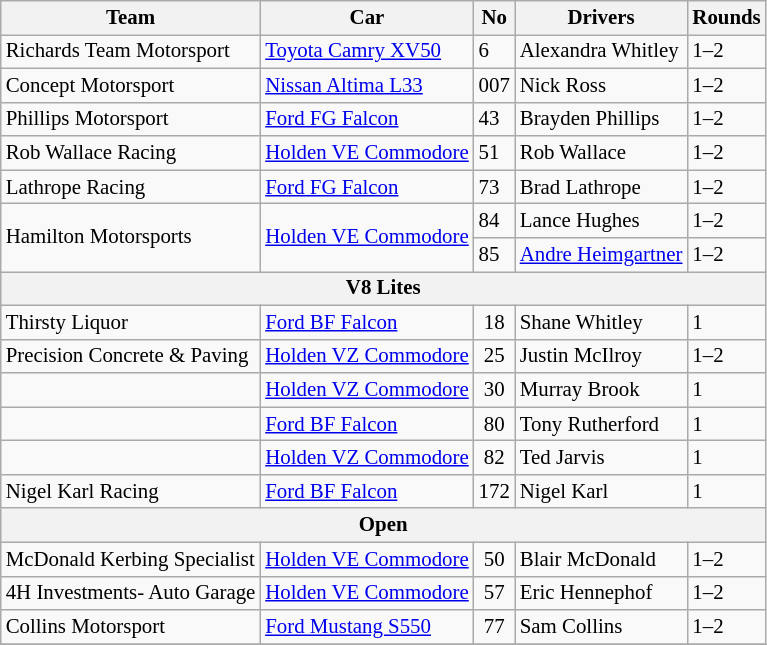<table class="wikitable" style="font-size: 87%">
<tr>
<th>Team</th>
<th>Car</th>
<th>No</th>
<th>Drivers</th>
<th>Rounds</th>
</tr>
<tr>
<td>Richards Team Motorsport</td>
<td><a href='#'>Toyota Camry XV50</a></td>
<td>6</td>
<td> Alexandra Whitley</td>
<td>1–2</td>
</tr>
<tr>
<td>Concept Motorsport</td>
<td><a href='#'>Nissan Altima L33</a></td>
<td>007</td>
<td> Nick Ross</td>
<td>1–2</td>
</tr>
<tr>
<td>Phillips Motorsport</td>
<td><a href='#'>Ford FG Falcon</a></td>
<td>43</td>
<td> Brayden Phillips</td>
<td>1–2</td>
</tr>
<tr>
<td>Rob Wallace Racing</td>
<td><a href='#'>Holden VE Commodore</a></td>
<td>51</td>
<td> Rob Wallace</td>
<td>1–2</td>
</tr>
<tr>
<td>Lathrope Racing</td>
<td><a href='#'>Ford FG Falcon</a></td>
<td>73</td>
<td> Brad Lathrope</td>
<td>1–2</td>
</tr>
<tr>
<td rowspan="2">Hamilton Motorsports</td>
<td rowspan="2"><a href='#'>Holden VE Commodore</a></td>
<td>84</td>
<td> Lance Hughes</td>
<td>1–2</td>
</tr>
<tr>
<td>85</td>
<td> <a href='#'>Andre Heimgartner</a></td>
<td>1–2</td>
</tr>
<tr>
<th colspan="5">V8 Lites</th>
</tr>
<tr>
<td>Thirsty Liquor</td>
<td><a href='#'>Ford BF Falcon</a></td>
<td align="center">18</td>
<td> Shane Whitley</td>
<td>1</td>
</tr>
<tr>
<td>Precision Concrete & Paving</td>
<td><a href='#'>Holden VZ Commodore</a></td>
<td align="center">25</td>
<td> Justin McIlroy</td>
<td>1–2</td>
</tr>
<tr>
<td></td>
<td><a href='#'>Holden VZ Commodore</a></td>
<td align="center">30</td>
<td> Murray Brook</td>
<td>1</td>
</tr>
<tr>
<td></td>
<td><a href='#'>Ford BF Falcon</a></td>
<td align="center">80</td>
<td> Tony Rutherford</td>
<td>1</td>
</tr>
<tr>
<td></td>
<td><a href='#'>Holden VZ Commodore</a></td>
<td align="center">82</td>
<td> Ted Jarvis</td>
<td>1</td>
</tr>
<tr>
<td>Nigel Karl Racing</td>
<td><a href='#'>Ford BF Falcon</a></td>
<td align="center">172</td>
<td> Nigel Karl</td>
<td>1</td>
</tr>
<tr>
<th colspan="5">Open</th>
</tr>
<tr>
<td>McDonald Kerbing Specialist</td>
<td><a href='#'>Holden VE Commodore</a></td>
<td align="center">50</td>
<td> Blair McDonald</td>
<td>1–2</td>
</tr>
<tr>
<td>4H Investments- Auto Garage</td>
<td><a href='#'>Holden VE Commodore</a></td>
<td align="center">57</td>
<td> Eric Hennephof</td>
<td>1–2</td>
</tr>
<tr>
<td>Collins Motorsport</td>
<td><a href='#'>Ford Mustang S550</a></td>
<td align="center">77</td>
<td> Sam Collins</td>
<td>1–2</td>
</tr>
<tr>
</tr>
</table>
